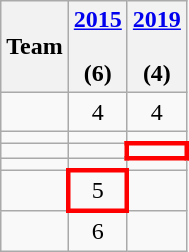<table class="wikitable">
<tr align=center>
<th>Team</th>
<th><a href='#'>2015</a><br><br>(6)</th>
<th><a href='#'>2019</a><br><br>(4)</th>
</tr>
<tr align=center>
<td align=left></td>
<td>4</td>
<td>4</td>
</tr>
<tr align=center>
<td align=left></td>
<td></td>
<td></td>
</tr>
<tr align=center>
<td align=left></td>
<td></td>
<td style="border: 3px solid red"></td>
</tr>
<tr align=center>
<td align=left></td>
<td></td>
<td></td>
</tr>
<tr align=center>
<td align=left></td>
<td style="border: 3px solid red">5</td>
<td></td>
</tr>
<tr align=center>
<td align=left></td>
<td>6</td>
<td></td>
</tr>
</table>
